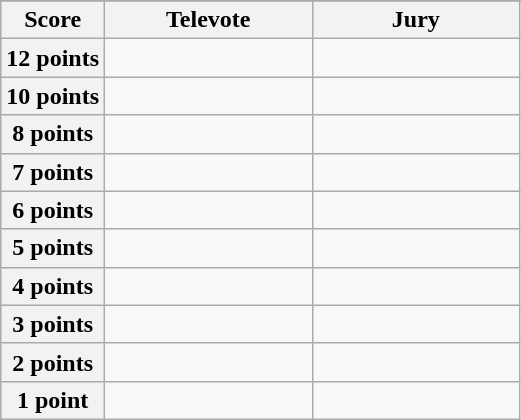<table class="wikitable">
<tr>
</tr>
<tr>
<th scope="col" width="20%">Score</th>
<th scope="col" width="40%">Televote</th>
<th scope="col" width="40%">Jury</th>
</tr>
<tr>
<th scope="row">12 points</th>
<td></td>
<td></td>
</tr>
<tr>
<th scope="row">10 points</th>
<td></td>
<td></td>
</tr>
<tr>
<th scope="row">8 points</th>
<td></td>
<td></td>
</tr>
<tr>
<th scope="row">7 points</th>
<td></td>
<td></td>
</tr>
<tr>
<th scope="row">6 points</th>
<td></td>
<td></td>
</tr>
<tr>
<th scope="row">5 points</th>
<td></td>
<td></td>
</tr>
<tr>
<th scope="row">4 points</th>
<td></td>
<td></td>
</tr>
<tr>
<th scope="row">3 points</th>
<td></td>
<td></td>
</tr>
<tr>
<th scope="row">2 points</th>
<td></td>
<td></td>
</tr>
<tr>
<th scope="row">1 point</th>
<td></td>
<td></td>
</tr>
</table>
